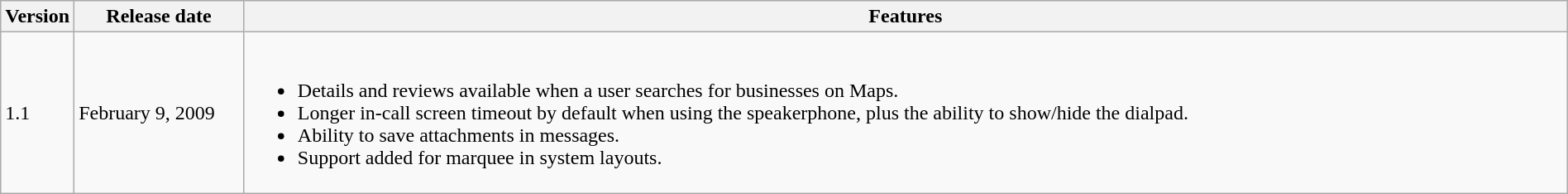<table class="wikitable" style="width:100%;">
<tr>
<th style="width:2%;">Version</th>
<th style="width:11%;">Release date</th>
<th style="width:87%;">Features</th>
</tr>
<tr>
<td>1.1</td>
<td>February 9, 2009</td>
<td><br><ul><li>Details and reviews available when a user searches for businesses on Maps.</li><li>Longer in-call screen timeout by default when using the speakerphone, plus the ability to show/hide the dialpad.</li><li>Ability to save attachments in messages.</li><li>Support added for marquee in system layouts.</li></ul></td>
</tr>
</table>
